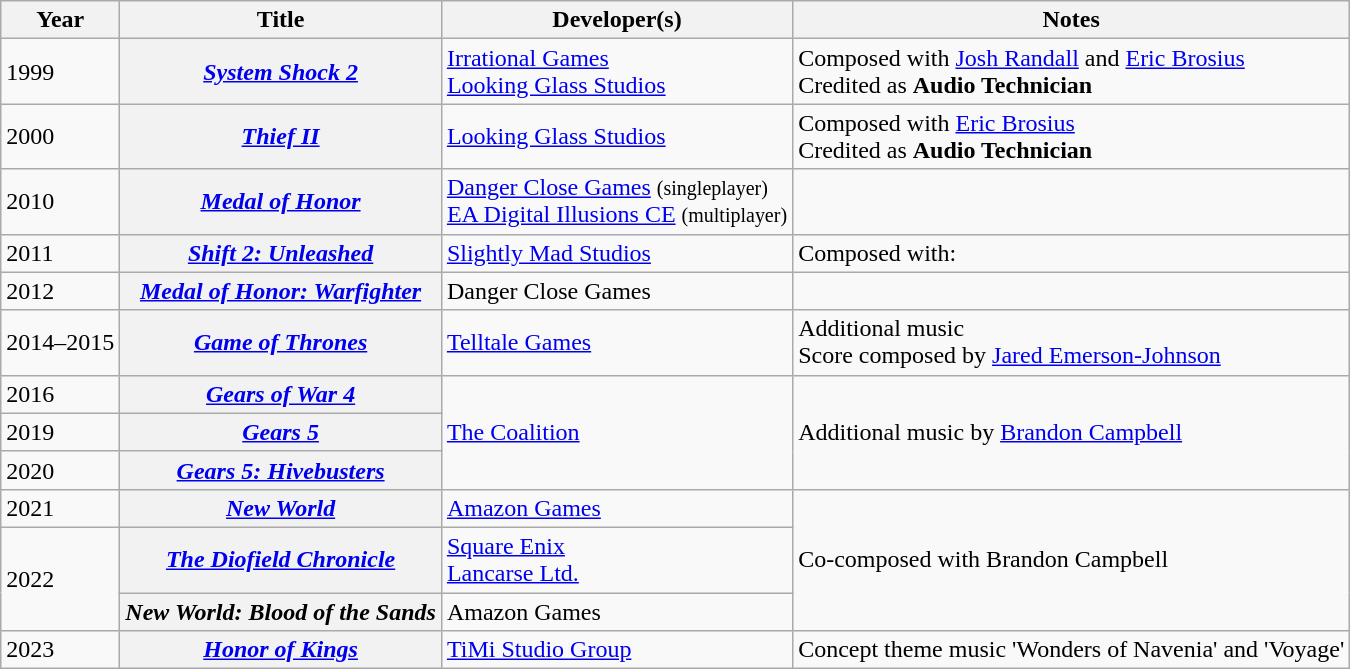<table class="wikitable plainrowheaders">
<tr>
<th>Year</th>
<th>Title</th>
<th>Developer(s)</th>
<th>Notes</th>
</tr>
<tr>
<td>1999</td>
<th scope="row"><em><a href='#'>System Shock 2</a></em></th>
<td><a href='#'>Irrational Games</a><br><a href='#'>Looking Glass Studios</a></td>
<td>Composed with <a href='#'>Josh Randall</a> and <a href='#'>Eric Brosius</a><br>Credited as <strong>Audio Technician</strong></td>
</tr>
<tr>
<td>2000</td>
<th scope="row"><em><a href='#'>Thief II</a></em></th>
<td><a href='#'>Looking Glass Studios</a></td>
<td>Composed with <a href='#'>Eric Brosius</a><br>Credited as <strong>Audio Technician</strong></td>
</tr>
<tr>
<td>2010</td>
<th scope="row"><em><a href='#'>Medal of Honor</a></em></th>
<td><a href='#'>Danger Close Games</a> <small>(singleplayer)</small><br><a href='#'>EA Digital Illusions CE</a> <small>(multiplayer)</small></td>
<td></td>
</tr>
<tr>
<td>2011</td>
<th scope="row"><em><a href='#'>Shift 2: Unleashed</a></em></th>
<td><a href='#'>Slightly Mad Studios</a></td>
<td align="left">Composed with:</td>
</tr>
<tr>
<td>2012</td>
<th scope="row"><em><a href='#'>Medal of Honor: Warfighter</a></em></th>
<td>Danger Close Games</td>
<td></td>
</tr>
<tr>
<td>2014–2015</td>
<th scope="row"><em><a href='#'>Game of Thrones</a></em></th>
<td><a href='#'>Telltale Games</a></td>
<td>Additional music<br>Score composed by <a href='#'>Jared Emerson-Johnson</a></td>
</tr>
<tr>
<td>2016</td>
<th scope="row"><em><a href='#'>Gears of War 4</a></em></th>
<td rowspan="3"><a href='#'>The Coalition</a></td>
<td rowspan="3">Additional music by <a href='#'>Brandon Campbell</a></td>
</tr>
<tr>
<td>2019</td>
<th scope="row"><em><a href='#'>Gears 5</a></em></th>
</tr>
<tr>
<td>2020</td>
<th scope="row"><em><a href='#'>Gears 5: Hivebusters</a></em></th>
</tr>
<tr>
<td>2021</td>
<th scope="row"><em><a href='#'>New World</a></em></th>
<td><a href='#'>Amazon Games</a></td>
<td rowspan="3">Co-composed with Brandon Campbell</td>
</tr>
<tr>
<td rowspan="2">2022</td>
<th scope="row"><em><a href='#'>The Diofield Chronicle</a></em></th>
<td><a href='#'>Square Enix</a><br><a href='#'>Lancarse Ltd.</a></td>
</tr>
<tr>
<th scope="row"><em>New World: Blood of the Sands</em></th>
<td>Amazon Games</td>
</tr>
<tr>
<td>2023</td>
<th scope="row"><em><a href='#'>Honor of Kings</a></em></th>
<td><a href='#'>TiMi Studio Group</a></td>
<td>Concept theme music 'Wonders of Navenia' and 'Voyage'</td>
</tr>
</table>
